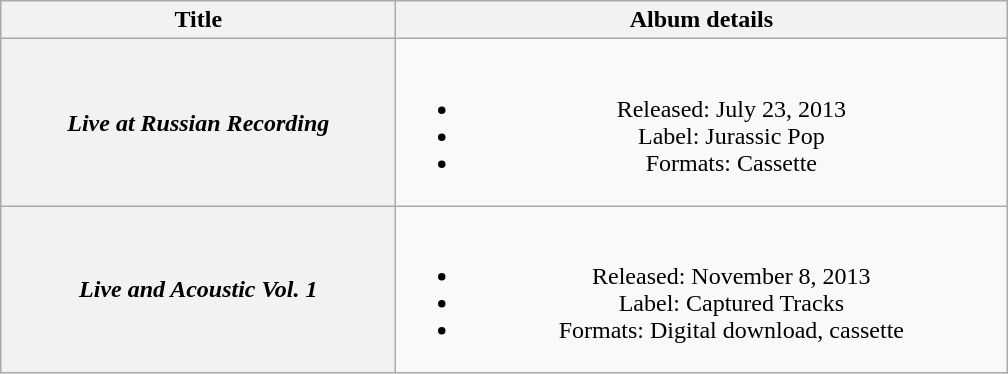<table class="wikitable plainrowheaders" style="text-align:center;">
<tr>
<th scope="col" style="width:16em;">Title</th>
<th scope="col" style="width:25em;">Album details</th>
</tr>
<tr>
<th scope="row"><em>Live at Russian Recording</em></th>
<td><br><ul><li>Released: July 23, 2013 </li><li>Label: Jurassic Pop</li><li>Formats: Cassette</li></ul></td>
</tr>
<tr>
<th scope="row"><em>Live and Acoustic Vol. 1</em></th>
<td><br><ul><li>Released: November 8, 2013 </li><li>Label: Captured Tracks</li><li>Formats: Digital download, cassette</li></ul></td>
</tr>
</table>
